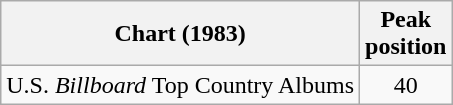<table class="wikitable">
<tr>
<th>Chart (1983)</th>
<th>Peak<br>position</th>
</tr>
<tr>
<td>U.S. <em>Billboard</em> Top Country Albums</td>
<td align="center">40</td>
</tr>
</table>
